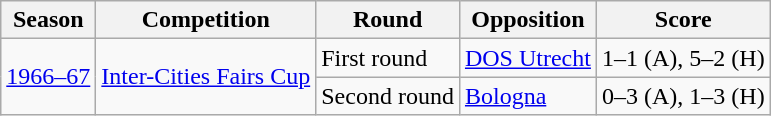<table class="wikitable">
<tr>
<th>Season</th>
<th>Competition</th>
<th>Round</th>
<th>Opposition</th>
<th>Score</th>
</tr>
<tr>
<td rowspan="2"><a href='#'>1966–67</a></td>
<td rowspan="2"><a href='#'>Inter-Cities Fairs Cup</a></td>
<td>First round</td>
<td> <a href='#'>DOS Utrecht</a></td>
<td>1–1 (A), 5–2 (H)</td>
</tr>
<tr>
<td>Second round</td>
<td> <a href='#'>Bologna</a></td>
<td>0–3 (A), 1–3 (H)</td>
</tr>
</table>
